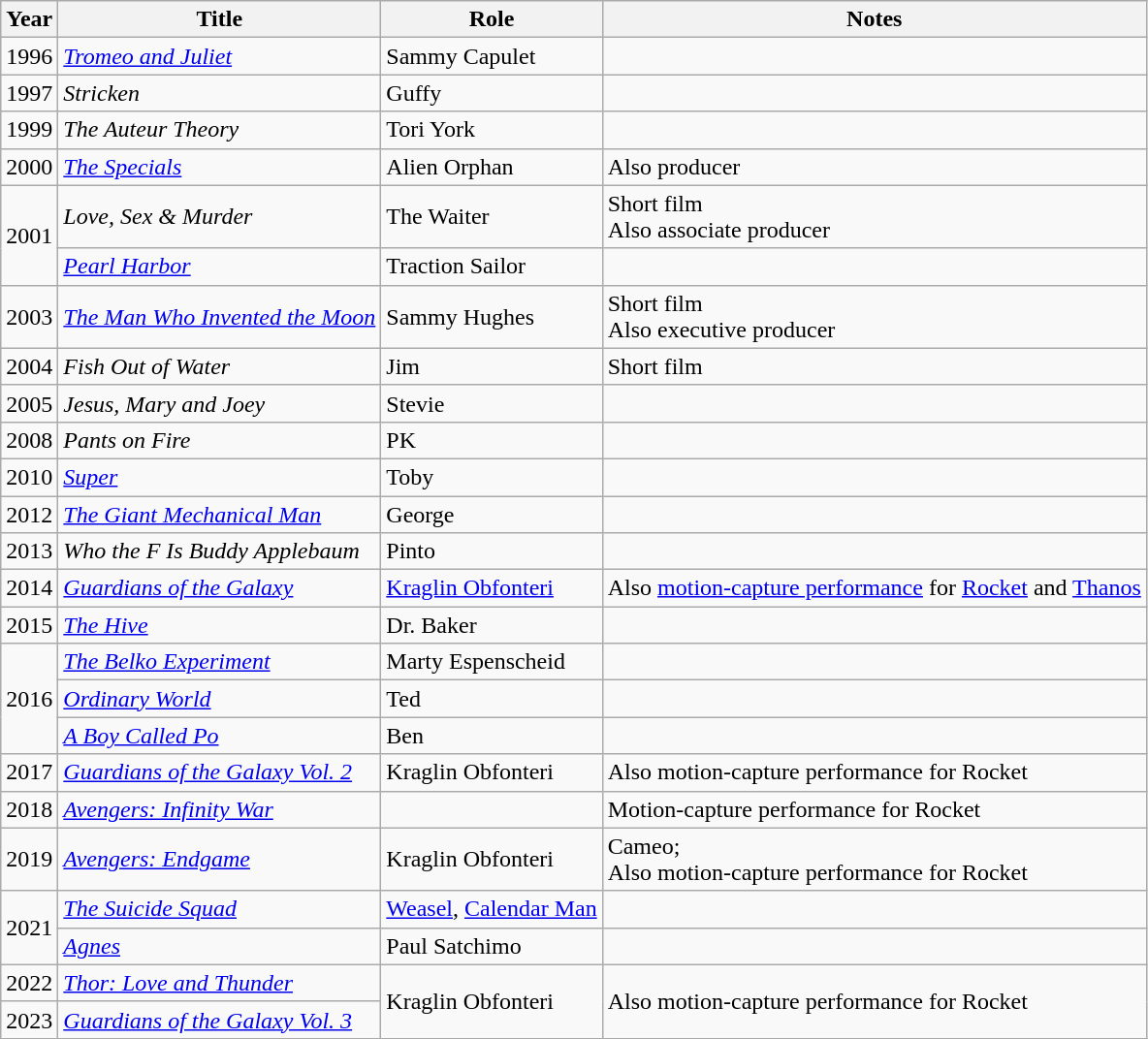<table class="wikitable sortable">
<tr>
<th>Year</th>
<th>Title</th>
<th>Role</th>
<th class="unsortable">Notes</th>
</tr>
<tr>
<td>1996</td>
<td><em><a href='#'>Tromeo and Juliet</a></em></td>
<td>Sammy Capulet</td>
<td></td>
</tr>
<tr>
<td>1997</td>
<td><em>Stricken</em></td>
<td>Guffy</td>
<td></td>
</tr>
<tr>
<td>1999</td>
<td><em>The Auteur Theory</em></td>
<td>Tori York</td>
<td></td>
</tr>
<tr>
<td>2000</td>
<td><em><a href='#'>The Specials</a></em></td>
<td>Alien Orphan</td>
<td>Also producer</td>
</tr>
<tr>
<td rowspan="2">2001</td>
<td><em>Love, Sex & Murder</em></td>
<td>The Waiter</td>
<td>Short film<br>Also associate producer</td>
</tr>
<tr>
<td><em><a href='#'>Pearl Harbor</a></em></td>
<td>Traction Sailor</td>
<td></td>
</tr>
<tr>
<td>2003</td>
<td><em><a href='#'>The Man Who Invented the Moon</a></em></td>
<td>Sammy Hughes</td>
<td>Short film<br>Also executive producer</td>
</tr>
<tr>
<td>2004</td>
<td><em>Fish Out of Water</em></td>
<td>Jim</td>
<td>Short film</td>
</tr>
<tr>
<td>2005</td>
<td><em>Jesus, Mary and Joey</em></td>
<td>Stevie</td>
<td></td>
</tr>
<tr>
<td>2008</td>
<td><em>Pants on Fire</em></td>
<td>PK</td>
<td></td>
</tr>
<tr>
<td>2010</td>
<td><em><a href='#'>Super</a></em></td>
<td>Toby</td>
<td></td>
</tr>
<tr>
<td>2012</td>
<td><em><a href='#'>The Giant Mechanical Man</a></em></td>
<td>George</td>
<td></td>
</tr>
<tr>
<td>2013</td>
<td><em>Who the F Is Buddy Applebaum</em></td>
<td>Pinto</td>
<td></td>
</tr>
<tr>
<td>2014</td>
<td><em><a href='#'>Guardians of the Galaxy</a></em></td>
<td><a href='#'>Kraglin Obfonteri</a></td>
<td>Also <a href='#'>motion-capture performance</a> for <a href='#'>Rocket</a> and <a href='#'>Thanos</a></td>
</tr>
<tr>
<td>2015</td>
<td><em><a href='#'>The Hive</a></em></td>
<td>Dr. Baker</td>
<td></td>
</tr>
<tr>
<td rowspan="3">2016</td>
<td><em><a href='#'>The Belko Experiment</a></em></td>
<td>Marty Espenscheid</td>
<td></td>
</tr>
<tr>
<td><em><a href='#'>Ordinary World</a></em></td>
<td>Ted</td>
<td></td>
</tr>
<tr>
<td><em><a href='#'>A Boy Called Po</a></em></td>
<td>Ben</td>
<td></td>
</tr>
<tr>
<td>2017</td>
<td><em><a href='#'>Guardians of the Galaxy Vol. 2</a></em></td>
<td>Kraglin Obfonteri</td>
<td>Also motion-capture performance for Rocket</td>
</tr>
<tr>
<td>2018</td>
<td><em><a href='#'>Avengers: Infinity War</a></em></td>
<td></td>
<td>Motion-capture performance for Rocket</td>
</tr>
<tr>
<td>2019</td>
<td><em><a href='#'>Avengers: Endgame</a></em></td>
<td>Kraglin Obfonteri</td>
<td>Cameo;<br>Also motion-capture performance for Rocket</td>
</tr>
<tr>
<td rowspan="2">2021</td>
<td><em><a href='#'>The Suicide Squad</a></em></td>
<td><a href='#'>Weasel</a>, <a href='#'>Calendar Man</a></td>
<td></td>
</tr>
<tr>
<td><em><a href='#'>Agnes</a></em></td>
<td>Paul Satchimo</td>
<td></td>
</tr>
<tr>
<td>2022</td>
<td><em><a href='#'>Thor: Love and Thunder</a></em></td>
<td rowspan=2>Kraglin Obfonteri</td>
<td rowspan="2">Also motion-capture performance for Rocket</td>
</tr>
<tr>
<td>2023</td>
<td><em><a href='#'>Guardians of the Galaxy Vol. 3</a></em></td>
</tr>
<tr>
</tr>
</table>
